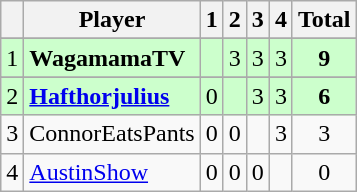<table class="wikitable" style="text-align: center;">
<tr>
<th></th>
<th>Player</th>
<th>1</th>
<th>2</th>
<th>3</th>
<th>4</th>
<th>Total</th>
</tr>
<tr>
</tr>
<tr style="background:#ccffcc;">
<td>1</td>
<td align="left"><strong>WagamamaTV</strong></td>
<td></td>
<td>3</td>
<td>3</td>
<td>3</td>
<td><strong>9</strong></td>
</tr>
<tr>
</tr>
<tr style="background:#ccffcc;">
<td>2</td>
<td align="left"><strong><a href='#'>Hafthorjulius</a></strong></td>
<td>0</td>
<td></td>
<td>3</td>
<td>3</td>
<td><strong>6</strong></td>
</tr>
<tr>
<td>3</td>
<td align="left">ConnorEatsPants</td>
<td>0</td>
<td>0</td>
<td></td>
<td>3</td>
<td>3</td>
</tr>
<tr>
<td>4</td>
<td align="left"><a href='#'>AustinShow</a></td>
<td>0</td>
<td>0</td>
<td>0</td>
<td></td>
<td>0</td>
</tr>
</table>
